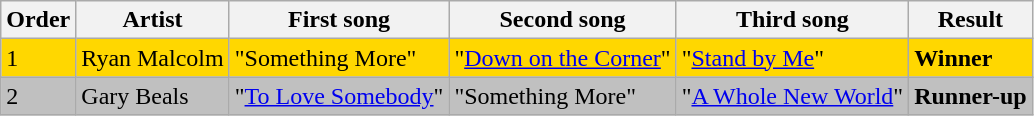<table class=wikitable>
<tr>
<th>Order</th>
<th>Artist</th>
<th>First song</th>
<th>Second song</th>
<th>Third song</th>
<th>Result</th>
</tr>
<tr style="background:gold;">
<td>1</td>
<td>Ryan Malcolm</td>
<td>"Something More"</td>
<td>"<a href='#'>Down on the Corner</a>"</td>
<td>"<a href='#'>Stand by Me</a>"</td>
<td><strong>Winner</strong></td>
</tr>
<tr style="background:silver;">
<td>2</td>
<td>Gary Beals</td>
<td>"<a href='#'>To Love Somebody</a>"</td>
<td>"Something More"</td>
<td>"<a href='#'>A Whole New World</a>"</td>
<td><strong>Runner-up</strong></td>
</tr>
</table>
